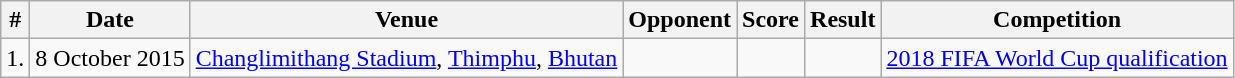<table class="wikitable">
<tr>
<th>#</th>
<th>Date</th>
<th>Venue</th>
<th>Opponent</th>
<th>Score</th>
<th>Result</th>
<th>Competition</th>
</tr>
<tr>
<td>1.</td>
<td>8 October 2015</td>
<td><a href='#'>Changlimithang Stadium</a>, <a href='#'>Thimphu</a>, <a href='#'>Bhutan</a></td>
<td></td>
<td></td>
<td></td>
<td><a href='#'>2018 FIFA World Cup qualification</a></td>
</tr>
</table>
